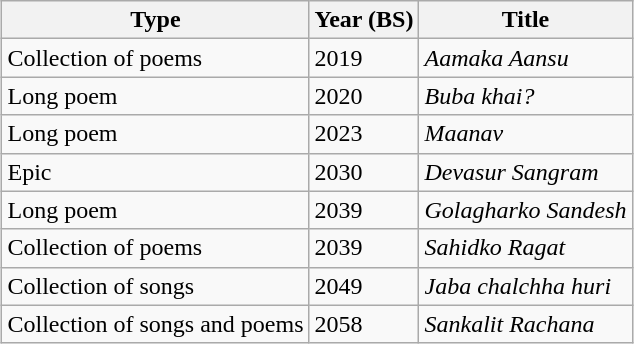<table class="wikitable sortable" style="margin: 1em auto 1em auto;">
<tr>
<th>Type</th>
<th>Year (BS)</th>
<th>Title</th>
</tr>
<tr>
<td>Collection of poems</td>
<td>2019</td>
<td><em>Aamaka Aansu</em></td>
</tr>
<tr>
<td>Long poem</td>
<td>2020</td>
<td><em>Buba khai?</em></td>
</tr>
<tr>
<td>Long poem</td>
<td>2023</td>
<td><em>Maanav</em></td>
</tr>
<tr>
<td>Epic</td>
<td>2030</td>
<td><em>Devasur Sangram</em></td>
</tr>
<tr>
<td>Long poem</td>
<td>2039</td>
<td><em>Golagharko Sandesh</em></td>
</tr>
<tr>
<td>Collection of poems</td>
<td>2039</td>
<td><em>Sahidko Ragat</em></td>
</tr>
<tr>
<td>Collection of songs</td>
<td>2049</td>
<td><em>Jaba chalchha huri</em></td>
</tr>
<tr>
<td>Collection of songs and poems</td>
<td>2058</td>
<td><em>Sankalit Rachana</em></td>
</tr>
</table>
